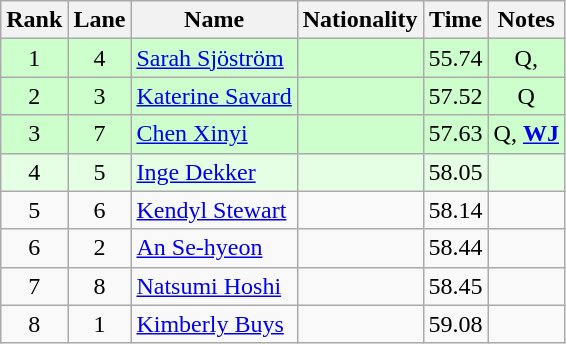<table class="wikitable sortable" style="text-align:center">
<tr>
<th>Rank</th>
<th>Lane</th>
<th>Name</th>
<th>Nationality</th>
<th>Time</th>
<th>Notes</th>
</tr>
<tr bgcolor=ccffcc>
<td>1</td>
<td>4</td>
<td align=left><a href='#'>Sarah Sjöström</a></td>
<td align=left></td>
<td>55.74</td>
<td>Q, </td>
</tr>
<tr bgcolor=ccffcc>
<td>2</td>
<td>3</td>
<td align=left><a href='#'>Katerine Savard</a></td>
<td align=left></td>
<td>57.52</td>
<td>Q</td>
</tr>
<tr bgcolor=ccffcc>
<td>3</td>
<td>7</td>
<td align=left><a href='#'>Chen Xinyi</a></td>
<td align=left></td>
<td>57.63</td>
<td>Q, <strong><a href='#'>WJ</a></strong></td>
</tr>
<tr bgcolor=e5ffe5>
<td>4</td>
<td>5</td>
<td align=left><a href='#'>Inge Dekker</a></td>
<td align=left></td>
<td>58.05</td>
<td></td>
</tr>
<tr>
<td>5</td>
<td>6</td>
<td align=left><a href='#'>Kendyl Stewart</a></td>
<td align=left></td>
<td>58.14</td>
<td></td>
</tr>
<tr>
<td>6</td>
<td>2</td>
<td align=left><a href='#'>An Se-hyeon</a></td>
<td align=left></td>
<td>58.44</td>
<td></td>
</tr>
<tr>
<td>7</td>
<td>8</td>
<td align=left><a href='#'>Natsumi Hoshi</a></td>
<td align=left></td>
<td>58.45</td>
<td></td>
</tr>
<tr>
<td>8</td>
<td>1</td>
<td align=left><a href='#'>Kimberly Buys</a></td>
<td align=left></td>
<td>59.08</td>
<td></td>
</tr>
</table>
